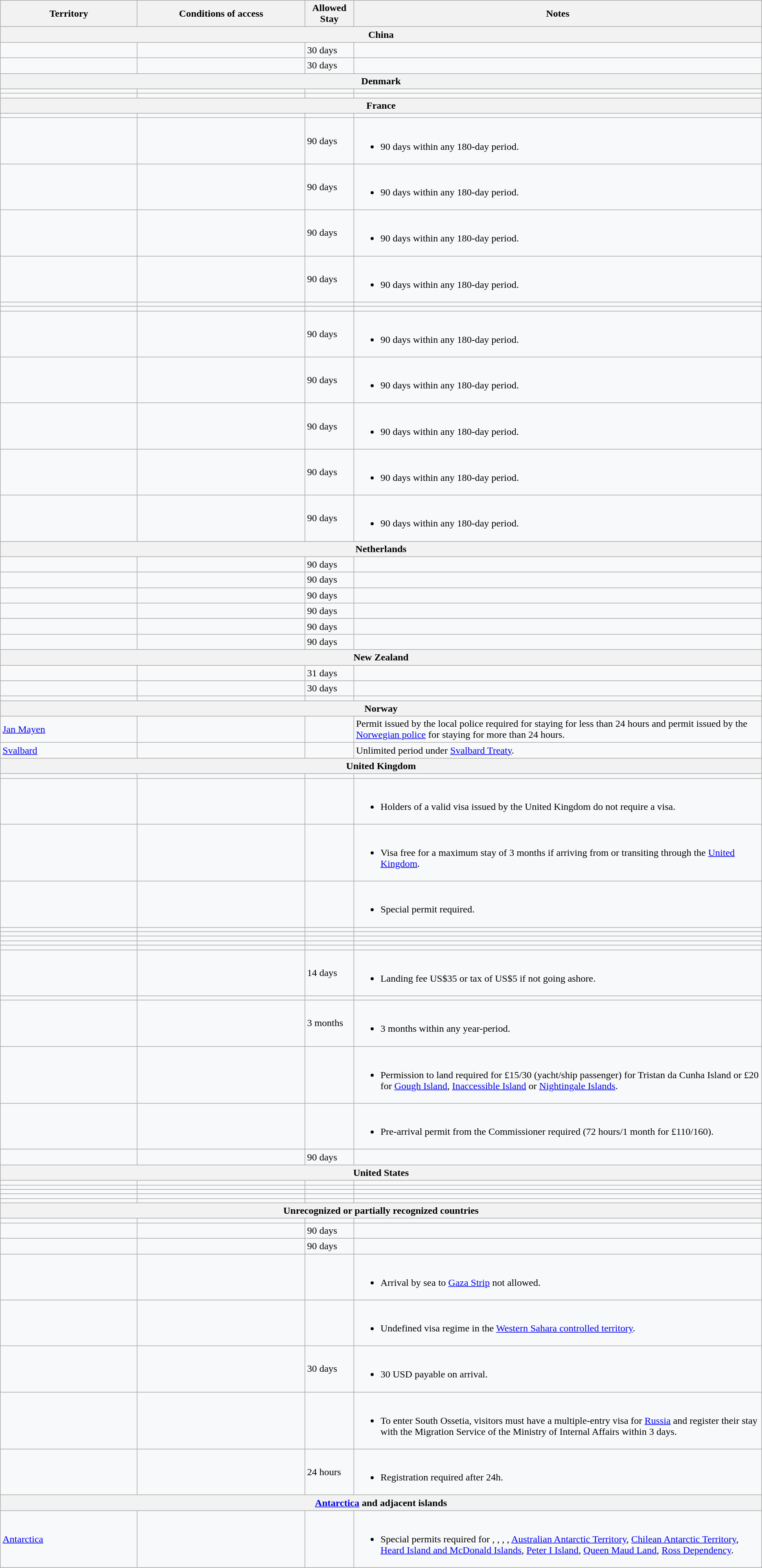<table class="wikitable sticky-header" style="background:#f8f9faff;">
<tr>
<th style="width:18%;">Territory</th>
<th style="width:22%;">Conditions of access</th>
<th>Allowed Stay</th>
<th>Notes</th>
</tr>
<tr>
<th colspan="4">China</th>
</tr>
<tr>
<td></td>
<td></td>
<td>30 days</td>
<td></td>
</tr>
<tr>
<td></td>
<td></td>
<td>30 days</td>
<td></td>
</tr>
<tr>
<th colspan="4">Denmark</th>
</tr>
<tr>
<td></td>
<td></td>
<td></td>
<td></td>
</tr>
<tr>
<td></td>
<td></td>
<td></td>
<td></td>
</tr>
<tr>
<th colspan="4">France</th>
</tr>
<tr>
<td></td>
<td></td>
<td></td>
<td></td>
</tr>
<tr>
<td></td>
<td></td>
<td>90 days</td>
<td><br><ul><li>90 days within any 180-day period.</li></ul></td>
</tr>
<tr>
<td></td>
<td></td>
<td>90 days</td>
<td><br><ul><li>90 days within any 180-day period.</li></ul></td>
</tr>
<tr>
<td></td>
<td></td>
<td>90 days</td>
<td><br><ul><li>90 days within any 180-day period.</li></ul></td>
</tr>
<tr>
<td></td>
<td></td>
<td>90 days</td>
<td><br><ul><li>90 days within any 180-day period.</li></ul></td>
</tr>
<tr>
<td></td>
<td></td>
<td></td>
<td></td>
</tr>
<tr>
<td></td>
<td></td>
<td></td>
<td></td>
</tr>
<tr>
<td></td>
<td></td>
<td>90 days</td>
<td><br><ul><li>90 days within any 180-day period.</li></ul></td>
</tr>
<tr>
<td></td>
<td></td>
<td>90 days</td>
<td><br><ul><li>90 days within any 180-day period.</li></ul></td>
</tr>
<tr>
<td></td>
<td></td>
<td>90 days</td>
<td><br><ul><li>90 days within any 180-day period.</li></ul></td>
</tr>
<tr>
<td></td>
<td></td>
<td>90 days</td>
<td><br><ul><li>90 days within any 180-day period.</li></ul></td>
</tr>
<tr>
<td></td>
<td></td>
<td>90 days</td>
<td><br><ul><li>90 days within any 180-day period.</li></ul></td>
</tr>
<tr>
<th colspan="4">Netherlands</th>
</tr>
<tr>
<td></td>
<td></td>
<td>90 days</td>
<td></td>
</tr>
<tr>
<td></td>
<td></td>
<td>90 days</td>
<td></td>
</tr>
<tr>
<td></td>
<td></td>
<td>90 days</td>
<td></td>
</tr>
<tr>
<td></td>
<td></td>
<td>90 days</td>
<td></td>
</tr>
<tr>
<td></td>
<td></td>
<td>90 days</td>
<td></td>
</tr>
<tr>
<td></td>
<td></td>
<td>90 days</td>
<td></td>
</tr>
<tr>
<th colspan="4">New Zealand</th>
</tr>
<tr>
<td></td>
<td></td>
<td>31 days</td>
<td></td>
</tr>
<tr>
<td></td>
<td></td>
<td>30 days</td>
<td></td>
</tr>
<tr>
<td></td>
<td></td>
<td></td>
<td></td>
</tr>
<tr>
<th colspan="4">Norway</th>
</tr>
<tr>
<td> <a href='#'>Jan Mayen</a></td>
<td></td>
<td></td>
<td>Permit issued by the local police required for staying for less than 24 hours and permit issued by the <a href='#'>Norwegian police</a> for staying for more than 24 hours.</td>
</tr>
<tr>
<td> <a href='#'>Svalbard</a></td>
<td></td>
<td></td>
<td>Unlimited period under <a href='#'>Svalbard Treaty</a>.</td>
</tr>
<tr>
<th colspan="4">United Kingdom</th>
</tr>
<tr>
<td></td>
<td></td>
<td></td>
<td></td>
</tr>
<tr>
<td></td>
<td></td>
<td></td>
<td><br><ul><li>Holders of a valid visa issued by the United Kingdom do not require a visa.</li></ul></td>
</tr>
<tr>
<td></td>
<td></td>
<td></td>
<td><br><ul><li>Visa free for a maximum stay of 3 months if arriving from or transiting through the <a href='#'>United Kingdom</a>.</li></ul></td>
</tr>
<tr>
<td></td>
<td></td>
<td></td>
<td><br><ul><li>Special permit required.</li></ul></td>
</tr>
<tr>
<td></td>
<td></td>
<td></td>
<td></td>
</tr>
<tr>
<td></td>
<td></td>
<td></td>
<td></td>
</tr>
<tr>
<td></td>
<td></td>
<td></td>
<td></td>
</tr>
<tr>
<td></td>
<td></td>
<td></td>
<td></td>
</tr>
<tr>
<td></td>
<td></td>
<td></td>
<td></td>
</tr>
<tr>
<td></td>
<td></td>
<td>14 days</td>
<td><br><ul><li>Landing fee US$35 or tax of US$5 if not going ashore.</li></ul></td>
</tr>
<tr>
<td></td>
<td></td>
<td></td>
<td></td>
</tr>
<tr>
<td></td>
<td></td>
<td>3 months</td>
<td><br><ul><li>3 months within any year-period.</li></ul></td>
</tr>
<tr>
<td></td>
<td></td>
<td></td>
<td><br><ul><li>Permission to land required for £15/30 (yacht/ship passenger) for Tristan da Cunha Island or £20 for <a href='#'>Gough Island</a>, <a href='#'>Inaccessible Island</a> or <a href='#'>Nightingale Islands</a>.</li></ul></td>
</tr>
<tr>
<td></td>
<td></td>
<td></td>
<td><br><ul><li>Pre-arrival permit from the Commissioner required (72 hours/1 month for £110/160).</li></ul></td>
</tr>
<tr>
<td></td>
<td></td>
<td>90 days</td>
<td></td>
</tr>
<tr>
<th colspan="4">United States</th>
</tr>
<tr>
<td></td>
<td></td>
<td></td>
<td></td>
</tr>
<tr>
<td></td>
<td></td>
<td></td>
<td></td>
</tr>
<tr>
<td></td>
<td></td>
<td></td>
<td></td>
</tr>
<tr>
<td></td>
<td></td>
<td></td>
<td></td>
</tr>
<tr>
<td></td>
<td></td>
<td></td>
<td></td>
</tr>
<tr>
<th colspan="4">Unrecognized or partially recognized countries</th>
</tr>
<tr>
<td></td>
<td></td>
<td></td>
<td></td>
</tr>
<tr>
<td></td>
<td></td>
<td>90 days</td>
<td></td>
</tr>
<tr>
<td></td>
<td></td>
<td>90 days</td>
<td></td>
</tr>
<tr>
<td></td>
<td></td>
<td></td>
<td><br><ul><li>Arrival by sea to <a href='#'>Gaza Strip</a> not allowed.</li></ul></td>
</tr>
<tr>
<td></td>
<td></td>
<td></td>
<td><br><ul><li>Undefined visa regime in the <a href='#'>Western Sahara controlled territory</a>.</li></ul></td>
</tr>
<tr>
<td></td>
<td></td>
<td>30 days</td>
<td><br><ul><li>30 USD payable on arrival.</li></ul></td>
</tr>
<tr>
<td></td>
<td></td>
<td></td>
<td><br><ul><li>To enter South Ossetia, visitors must have a multiple-entry visa for <a href='#'>Russia</a> and register their stay with the Migration Service of the Ministry of Internal Affairs within 3 days.</li></ul></td>
</tr>
<tr>
<td></td>
<td></td>
<td>24 hours</td>
<td><br><ul><li>Registration required after 24h.</li></ul></td>
</tr>
<tr>
<th colspan="4"><a href='#'>Antarctica</a> and adjacent islands</th>
</tr>
<tr>
<td><a href='#'>Antarctica</a></td>
<td></td>
<td></td>
<td><br><ul><li>Special permits required for , , , ,  <a href='#'>Australian Antarctic Territory</a>,  <a href='#'>Chilean Antarctic Territory</a>,  <a href='#'>Heard Island and McDonald Islands</a>,  <a href='#'>Peter I Island</a>,  <a href='#'>Queen Maud Land</a>,  <a href='#'>Ross Dependency</a>.</li></ul></td>
</tr>
</table>
